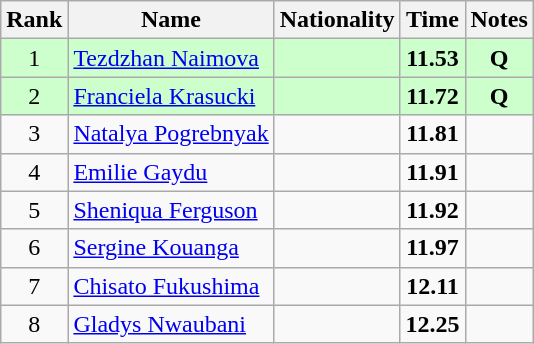<table class="wikitable sortable" style="text-align:center">
<tr>
<th>Rank</th>
<th>Name</th>
<th>Nationality</th>
<th>Time</th>
<th>Notes</th>
</tr>
<tr bgcolor=ccffcc>
<td>1</td>
<td align=left><a href='#'>Tezdzhan Naimova</a></td>
<td align=left></td>
<td><strong>11.53</strong></td>
<td><strong>Q</strong></td>
</tr>
<tr bgcolor=ccffcc>
<td>2</td>
<td align=left><a href='#'>Franciela Krasucki</a></td>
<td align=left></td>
<td><strong>11.72</strong></td>
<td><strong>Q</strong></td>
</tr>
<tr>
<td>3</td>
<td align=left><a href='#'>Natalya Pogrebnyak</a></td>
<td align=left></td>
<td><strong>11.81</strong></td>
<td></td>
</tr>
<tr>
<td>4</td>
<td align=left><a href='#'>Emilie Gaydu</a></td>
<td align=left></td>
<td><strong>11.91</strong></td>
<td></td>
</tr>
<tr>
<td>5</td>
<td align=left><a href='#'>Sheniqua Ferguson</a></td>
<td align=left></td>
<td><strong>11.92</strong></td>
<td></td>
</tr>
<tr>
<td>6</td>
<td align=left><a href='#'>Sergine Kouanga</a></td>
<td align=left></td>
<td><strong>11.97</strong></td>
<td></td>
</tr>
<tr>
<td>7</td>
<td align=left><a href='#'>Chisato Fukushima</a></td>
<td align=left></td>
<td><strong>12.11</strong></td>
<td></td>
</tr>
<tr>
<td>8</td>
<td align=left><a href='#'>Gladys Nwaubani</a></td>
<td align=left></td>
<td><strong>12.25</strong></td>
<td></td>
</tr>
</table>
